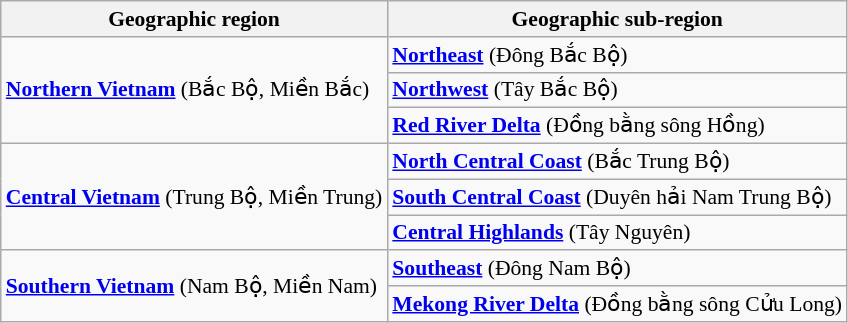<table class="wikitable" border="1" style="font-size:90%">
<tr>
<th>Geographic region</th>
<th>Geographic sub-region</th>
</tr>
<tr>
<td rowspan="3"><strong><a href='#'>Northern Vietnam</a></strong> (Bắc Bộ, Miền Bắc)</td>
<td><strong><a href='#'>Northeast</a></strong> (Đông Bắc Bộ)</td>
</tr>
<tr>
<td><strong><a href='#'>Northwest</a></strong> (Tây Bắc Bộ)</td>
</tr>
<tr>
<td><strong><a href='#'>Red River Delta</a></strong> (Đồng bằng sông Hồng)</td>
</tr>
<tr>
<td rowspan="3"><strong><a href='#'>Central Vietnam</a></strong> (Trung Bộ, Miền Trung)</td>
<td><strong><a href='#'>North Central Coast</a></strong> (Bắc Trung Bộ)</td>
</tr>
<tr>
<td><strong><a href='#'>South Central Coast</a></strong> (Duyên hải Nam Trung Bộ)</td>
</tr>
<tr>
<td><strong><a href='#'>Central Highlands</a></strong> (Tây Nguyên)</td>
</tr>
<tr>
<td rowspan="2"><strong><a href='#'>Southern Vietnam</a></strong> (Nam Bộ, Miền Nam)</td>
<td><strong><a href='#'>Southeast</a></strong> (Đông Nam Bộ)</td>
</tr>
<tr>
<td><strong><a href='#'>Mekong River Delta</a></strong> (Đồng bằng sông Cửu Long)</td>
</tr>
</table>
